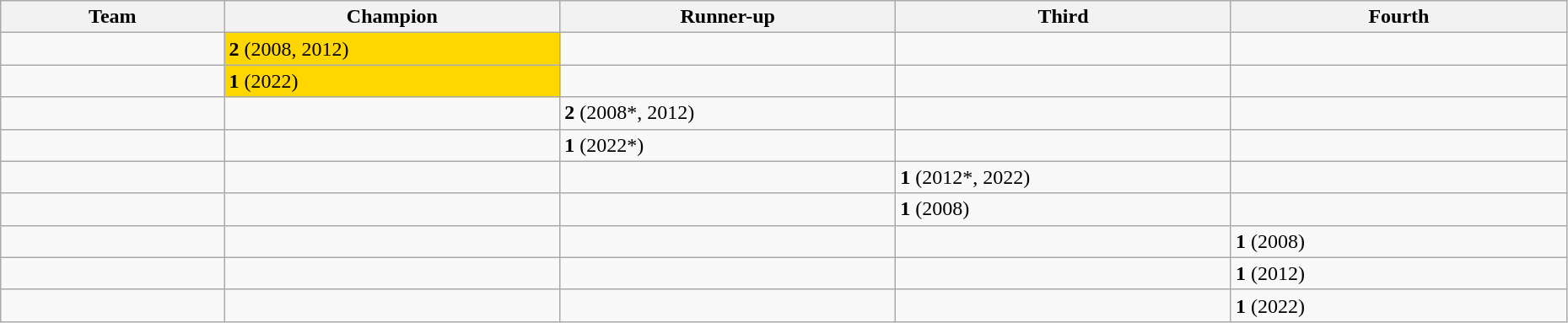<table class="wikitable" width=98%>
<tr>
<th width=8%>Team</th>
<th width=12%>Champion</th>
<th width=12%>Runner-up</th>
<th width=12%>Third</th>
<th width=12%>Fourth</th>
</tr>
<tr>
<td></td>
<td style="background:gold"><strong>2</strong> (2008, 2012)</td>
<td></td>
<td></td>
<td></td>
</tr>
<tr>
<td></td>
<td style="background:gold"><strong>1</strong> (2022)</td>
<td></td>
<td></td>
<td></td>
</tr>
<tr>
<td></td>
<td></td>
<td><strong>2</strong> (2008*, 2012)</td>
<td></td>
<td></td>
</tr>
<tr>
<td></td>
<td></td>
<td><strong>1</strong> (2022*)</td>
<td></td>
<td></td>
</tr>
<tr>
<td></td>
<td></td>
<td></td>
<td><strong>1</strong> (2012*, 2022)</td>
<td></td>
</tr>
<tr>
<td></td>
<td></td>
<td></td>
<td><strong>1</strong> (2008)</td>
<td></td>
</tr>
<tr>
<td></td>
<td></td>
<td></td>
<td></td>
<td><strong>1</strong> (2008)</td>
</tr>
<tr>
<td></td>
<td></td>
<td></td>
<td></td>
<td><strong>1</strong> (2012)</td>
</tr>
<tr>
<td></td>
<td></td>
<td></td>
<td></td>
<td><strong>1</strong> (2022)</td>
</tr>
</table>
